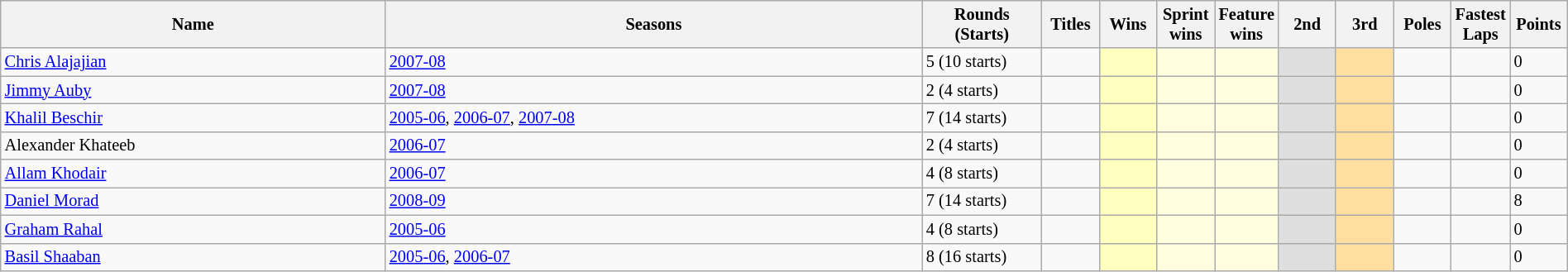<table class="wikitable sortable" style="font-size: 85%" width="100%">
<tr>
<th>Name</th>
<th>Seasons</th>
<th width=90px>Rounds<br>(Starts)</th>
<th width=40px>Titles</th>
<th width=40px>Wins</th>
<th width=40px>Sprint<br>wins</th>
<th width=40px>Feature<br>wins</th>
<th width=40px>2nd</th>
<th width=40px>3rd</th>
<th width=40px>Poles</th>
<th width=40px>Fastest<br>Laps</th>
<th width=40px>Points</th>
</tr>
<tr>
<td> <a href='#'>Chris Alajajian</a></td>
<td><a href='#'>2007-08</a></td>
<td>5 (10 starts)</td>
<td></td>
<td style="background:#FFFFBF;"></td>
<td style="background:#FFFFDF;"></td>
<td style="background:#FFFFDF;"></td>
<td style="background:#DFDFDF;"></td>
<td style="background:#FFDF9F;"></td>
<td></td>
<td></td>
<td>0</td>
</tr>
<tr>
<td> <a href='#'>Jimmy Auby</a></td>
<td><a href='#'>2007-08</a></td>
<td>2 (4 starts)</td>
<td></td>
<td style="background:#FFFFBF;"></td>
<td style="background:#FFFFDF;"></td>
<td style="background:#FFFFDF;"></td>
<td style="background:#DFDFDF;"></td>
<td style="background:#FFDF9F;"></td>
<td></td>
<td></td>
<td>0</td>
</tr>
<tr>
<td> <a href='#'>Khalil Beschir</a></td>
<td><a href='#'>2005-06</a>, <a href='#'>2006-07</a>, <a href='#'>2007-08</a></td>
<td>7 (14 starts)</td>
<td></td>
<td style="background:#FFFFBF;"></td>
<td style="background:#FFFFDF;"></td>
<td style="background:#FFFFDF;"></td>
<td style="background:#DFDFDF;"></td>
<td style="background:#FFDF9F;"></td>
<td></td>
<td></td>
<td>0</td>
</tr>
<tr>
<td> Alexander Khateeb</td>
<td><a href='#'>2006-07</a></td>
<td>2 (4 starts)</td>
<td></td>
<td style="background:#FFFFBF;"></td>
<td style="background:#FFFFDF;"></td>
<td style="background:#FFFFDF;"></td>
<td style="background:#DFDFDF;"></td>
<td style="background:#FFDF9F;"></td>
<td></td>
<td></td>
<td>0</td>
</tr>
<tr>
<td> <a href='#'>Allam Khodair</a></td>
<td><a href='#'>2006-07</a></td>
<td>4 (8 starts)</td>
<td></td>
<td style="background:#FFFFBF;"></td>
<td style="background:#FFFFDF;"></td>
<td style="background:#FFFFDF;"></td>
<td style="background:#DFDFDF;"></td>
<td style="background:#FFDF9F;"></td>
<td></td>
<td></td>
<td>0</td>
</tr>
<tr>
<td> <a href='#'>Daniel Morad</a></td>
<td><a href='#'>2008-09</a></td>
<td>7 (14 starts)</td>
<td></td>
<td style="background:#FFFFBF;"></td>
<td style="background:#FFFFDF;"></td>
<td style="background:#FFFFDF;"></td>
<td style="background:#DFDFDF;"></td>
<td style="background:#FFDF9F;"></td>
<td></td>
<td></td>
<td>8</td>
</tr>
<tr>
<td> <a href='#'>Graham Rahal</a></td>
<td><a href='#'>2005-06</a></td>
<td>4 (8 starts)</td>
<td></td>
<td style="background:#FFFFBF;"></td>
<td style="background:#FFFFDF;"></td>
<td style="background:#FFFFDF;"></td>
<td style="background:#DFDFDF;"></td>
<td style="background:#FFDF9F;"></td>
<td></td>
<td></td>
<td>0</td>
</tr>
<tr>
<td> <a href='#'>Basil Shaaban</a></td>
<td><a href='#'>2005-06</a>, <a href='#'>2006-07</a></td>
<td>8 (16 starts)</td>
<td></td>
<td style="background:#FFFFBF;"></td>
<td style="background:#FFFFDF;"></td>
<td style="background:#FFFFDF;"></td>
<td style="background:#DFDFDF;"></td>
<td style="background:#FFDF9F;"></td>
<td></td>
<td></td>
<td>0</td>
</tr>
</table>
